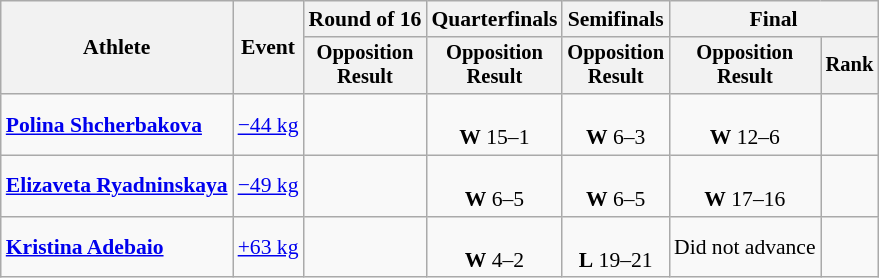<table class="wikitable" style="text-align:center;font-size:90%">
<tr>
<th rowspan=2>Athlete</th>
<th rowspan=2>Event</th>
<th>Round of 16</th>
<th>Quarterfinals</th>
<th>Semifinals</th>
<th colspan=2>Final</th>
</tr>
<tr style="font-size:95%">
<th>Opposition<br>Result</th>
<th>Opposition<br>Result</th>
<th>Opposition<br>Result</th>
<th>Opposition<br>Result</th>
<th>Rank</th>
</tr>
<tr>
<td align=left><strong><a href='#'>Polina Shcherbakova</a></strong></td>
<td align=left><a href='#'>−44 kg</a></td>
<td></td>
<td><br><strong>W</strong> 15–1</td>
<td><br><strong>W</strong> 6–3</td>
<td><br><strong>W</strong> 12–6</td>
<td></td>
</tr>
<tr>
<td align=left><strong><a href='#'>Elizaveta Ryadninskaya</a></strong></td>
<td align=left><a href='#'>−49 kg</a></td>
<td></td>
<td><br><strong>W</strong> 6–5</td>
<td><br><strong>W</strong> 6–5</td>
<td><br><strong>W</strong> 17–16</td>
<td></td>
</tr>
<tr>
<td align=left><strong><a href='#'>Kristina Adebaio</a></strong></td>
<td align=left><a href='#'>+63 kg</a></td>
<td></td>
<td><br><strong>W</strong> 4–2</td>
<td><br><strong>L</strong> 19–21</td>
<td>Did not advance</td>
<td></td>
</tr>
</table>
